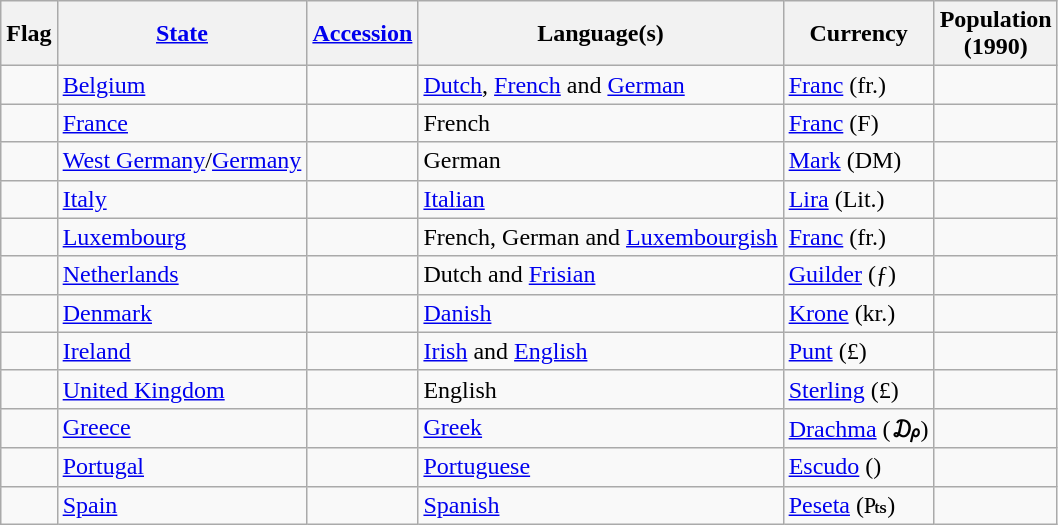<table class="wikitable sortable">
<tr>
<th class="unsortable">Flag</th>
<th><a href='#'>State</a></th>
<th><a href='#'>Accession</a></th>
<th class="unsortable">Language(s)</th>
<th>Currency</th>
<th>Population<br>(1990)</th>
</tr>
<tr>
<td></td>
<td><a href='#'>Belgium</a></td>
<td style="text-align:right"></td>
<td><a href='#'>Dutch</a>, <a href='#'>French</a> and <a href='#'>German</a></td>
<td><a href='#'>Franc</a> (fr.)</td>
<td></td>
</tr>
<tr>
<td></td>
<td><a href='#'>France</a></td>
<td style="text-align:right"></td>
<td>French</td>
<td><a href='#'>Franc</a> (F)</td>
<td></td>
</tr>
<tr>
<td></td>
<td><a href='#'>West Germany</a>/<a href='#'>Germany</a></td>
<td style="text-align:right"></td>
<td>German</td>
<td><a href='#'>Mark</a> (DM)</td>
<td></td>
</tr>
<tr>
<td></td>
<td><a href='#'>Italy</a></td>
<td style="text-align:right"></td>
<td><a href='#'>Italian</a></td>
<td><a href='#'>Lira</a> (Lit.)</td>
<td></td>
</tr>
<tr>
<td></td>
<td><a href='#'>Luxembourg</a></td>
<td style="text-align:right"></td>
<td>French, German and <a href='#'>Luxembourgish</a></td>
<td><a href='#'>Franc</a> (fr.)</td>
<td></td>
</tr>
<tr>
<td></td>
<td><a href='#'>Netherlands</a></td>
<td style="text-align:right"></td>
<td>Dutch and <a href='#'>Frisian</a></td>
<td><a href='#'>Guilder</a> (ƒ)</td>
<td></td>
</tr>
<tr>
<td></td>
<td><a href='#'>Denmark</a></td>
<td style="text-align:right"></td>
<td><a href='#'>Danish</a></td>
<td><a href='#'>Krone</a> (kr.)</td>
<td></td>
</tr>
<tr>
<td></td>
<td><a href='#'>Ireland</a></td>
<td style="text-align:right"></td>
<td><a href='#'>Irish</a> and <a href='#'>English</a></td>
<td><a href='#'>Punt</a> (£)</td>
<td></td>
</tr>
<tr>
<td></td>
<td><a href='#'>United Kingdom</a></td>
<td style="text-align:right"></td>
<td>English</td>
<td><a href='#'>Sterling</a> (£)</td>
<td></td>
</tr>
<tr>
<td></td>
<td><a href='#'>Greece</a></td>
<td style="text-align:right"></td>
<td><a href='#'>Greek</a></td>
<td><a href='#'>Drachma</a> (₯)</td>
<td></td>
</tr>
<tr>
<td></td>
<td><a href='#'>Portugal</a></td>
<td style="text-align:right"></td>
<td><a href='#'>Portuguese</a></td>
<td><a href='#'>Escudo</a> ()</td>
<td></td>
</tr>
<tr>
<td></td>
<td><a href='#'>Spain</a></td>
<td style="text-align:right"></td>
<td><a href='#'>Spanish</a></td>
<td><a href='#'>Peseta</a> (₧)</td>
<td></td>
</tr>
</table>
